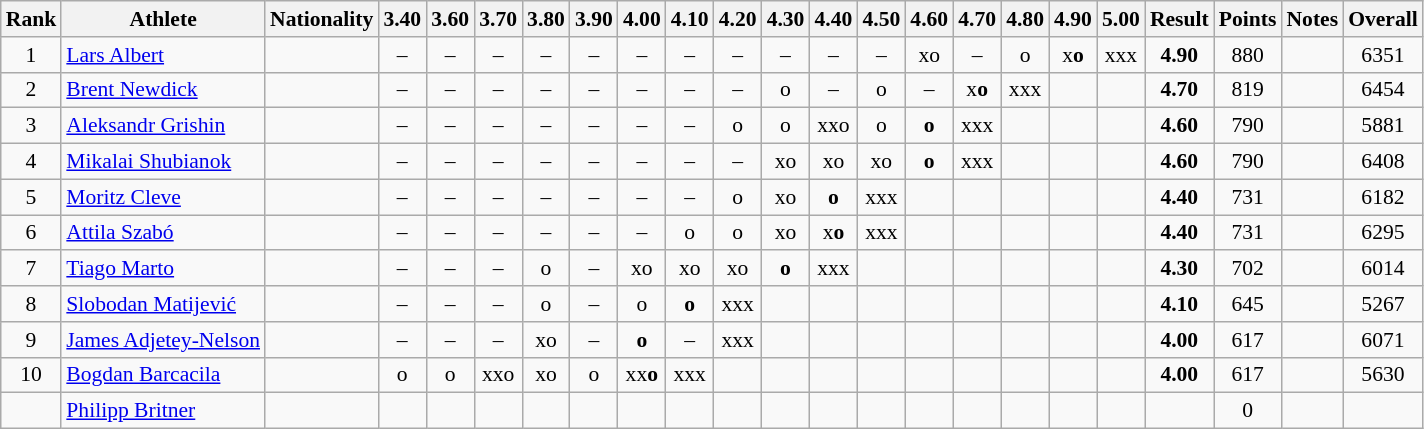<table class="wikitable sortable" style="text-align:center;font-size:90%">
<tr>
<th>Rank</th>
<th>Athlete</th>
<th>Nationality</th>
<th>3.40</th>
<th>3.60</th>
<th>3.70</th>
<th>3.80</th>
<th>3.90</th>
<th>4.00</th>
<th>4.10</th>
<th>4.20</th>
<th>4.30</th>
<th>4.40</th>
<th>4.50</th>
<th>4.60</th>
<th>4.70</th>
<th>4.80</th>
<th>4.90</th>
<th>5.00</th>
<th>Result</th>
<th>Points</th>
<th>Notes</th>
<th>Overall</th>
</tr>
<tr>
<td>1</td>
<td align="left"><a href='#'>Lars Albert</a></td>
<td align=left></td>
<td>–</td>
<td>–</td>
<td>–</td>
<td>–</td>
<td>–</td>
<td>–</td>
<td>–</td>
<td>–</td>
<td>–</td>
<td>–</td>
<td>–</td>
<td>xo</td>
<td>–</td>
<td>o</td>
<td>x<strong>o</strong></td>
<td>xxx</td>
<td><strong>4.90</strong></td>
<td>880</td>
<td></td>
<td>6351</td>
</tr>
<tr>
<td>2</td>
<td align="left"><a href='#'>Brent Newdick</a></td>
<td align=left></td>
<td>–</td>
<td>–</td>
<td>–</td>
<td>–</td>
<td>–</td>
<td>–</td>
<td>–</td>
<td>–</td>
<td>o</td>
<td>–</td>
<td>o</td>
<td>–</td>
<td>x<strong>o</strong></td>
<td>xxx</td>
<td></td>
<td></td>
<td><strong>4.70</strong></td>
<td>819</td>
<td></td>
<td>6454</td>
</tr>
<tr>
<td>3</td>
<td align="left"><a href='#'>Aleksandr Grishin</a></td>
<td align=left></td>
<td>–</td>
<td>–</td>
<td>–</td>
<td>–</td>
<td>–</td>
<td>–</td>
<td>–</td>
<td>o</td>
<td>o</td>
<td>xxo</td>
<td>o</td>
<td><strong>o</strong></td>
<td>xxx</td>
<td></td>
<td></td>
<td></td>
<td><strong>4.60</strong></td>
<td>790</td>
<td></td>
<td>5881</td>
</tr>
<tr>
<td>4</td>
<td align="left"><a href='#'>Mikalai Shubianok</a></td>
<td align=left></td>
<td>–</td>
<td>–</td>
<td>–</td>
<td>–</td>
<td>–</td>
<td>–</td>
<td>–</td>
<td>–</td>
<td>xo</td>
<td>xo</td>
<td>xo</td>
<td><strong>o</strong></td>
<td>xxx</td>
<td></td>
<td></td>
<td></td>
<td><strong>4.60</strong></td>
<td>790</td>
<td></td>
<td>6408</td>
</tr>
<tr>
<td>5</td>
<td align="left"><a href='#'>Moritz Cleve</a></td>
<td align=left></td>
<td>–</td>
<td>–</td>
<td>–</td>
<td>–</td>
<td>–</td>
<td>–</td>
<td>–</td>
<td>o</td>
<td>xo</td>
<td><strong>o</strong></td>
<td>xxx</td>
<td></td>
<td></td>
<td></td>
<td></td>
<td></td>
<td><strong>4.40</strong></td>
<td>731</td>
<td></td>
<td>6182</td>
</tr>
<tr>
<td>6</td>
<td align="left"><a href='#'>Attila Szabó</a></td>
<td align=left></td>
<td>–</td>
<td>–</td>
<td>–</td>
<td>–</td>
<td>–</td>
<td>–</td>
<td>o</td>
<td>o</td>
<td>xo</td>
<td>x<strong>o</strong></td>
<td>xxx</td>
<td></td>
<td></td>
<td></td>
<td></td>
<td></td>
<td><strong>4.40</strong></td>
<td>731</td>
<td></td>
<td>6295</td>
</tr>
<tr>
<td>7</td>
<td align="left"><a href='#'>Tiago Marto</a></td>
<td align=left></td>
<td>–</td>
<td>–</td>
<td>–</td>
<td>o</td>
<td>–</td>
<td>xo</td>
<td>xo</td>
<td>xo</td>
<td><strong>o</strong></td>
<td>xxx</td>
<td></td>
<td></td>
<td></td>
<td></td>
<td></td>
<td></td>
<td><strong>4.30</strong></td>
<td>702</td>
<td></td>
<td>6014</td>
</tr>
<tr>
<td>8</td>
<td align="left"><a href='#'>Slobodan Matijević</a></td>
<td align=left></td>
<td>–</td>
<td>–</td>
<td>–</td>
<td>o</td>
<td>–</td>
<td>o</td>
<td><strong>o</strong></td>
<td>xxx</td>
<td></td>
<td></td>
<td></td>
<td></td>
<td></td>
<td></td>
<td></td>
<td></td>
<td><strong>4.10</strong></td>
<td>645</td>
<td></td>
<td>5267</td>
</tr>
<tr>
<td>9</td>
<td align="left"><a href='#'>James Adjetey-Nelson</a></td>
<td align=left></td>
<td>–</td>
<td>–</td>
<td>–</td>
<td>xo</td>
<td>–</td>
<td><strong>o</strong></td>
<td>–</td>
<td>xxx</td>
<td></td>
<td></td>
<td></td>
<td></td>
<td></td>
<td></td>
<td></td>
<td></td>
<td><strong>4.00</strong></td>
<td>617</td>
<td></td>
<td>6071</td>
</tr>
<tr>
<td>10</td>
<td align="left"><a href='#'>Bogdan Barcacila</a></td>
<td align=left></td>
<td>o</td>
<td>o</td>
<td>xxo</td>
<td>xo</td>
<td>o</td>
<td>xx<strong>o</strong></td>
<td>xxx</td>
<td></td>
<td></td>
<td></td>
<td></td>
<td></td>
<td></td>
<td></td>
<td></td>
<td></td>
<td><strong>4.00</strong></td>
<td>617</td>
<td></td>
<td>5630</td>
</tr>
<tr>
<td></td>
<td align="left"><a href='#'>Philipp Britner</a></td>
<td align=left></td>
<td></td>
<td></td>
<td></td>
<td></td>
<td></td>
<td></td>
<td></td>
<td></td>
<td></td>
<td></td>
<td></td>
<td></td>
<td></td>
<td></td>
<td></td>
<td></td>
<td><strong></strong></td>
<td>0</td>
<td></td>
<td></td>
</tr>
</table>
